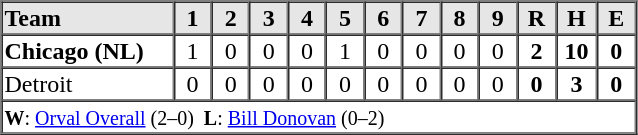<table border=1 cellspacing=0 width=425 style="margin-left:3em;">
<tr style="text-align:center; background-color:#e6e6e6;">
<th align=left width=125>Team</th>
<th width=25>1</th>
<th width=25>2</th>
<th width=25>3</th>
<th width=25>4</th>
<th width=25>5</th>
<th width=25>6</th>
<th width=25>7</th>
<th width=25>8</th>
<th width=25>9</th>
<th width=25>R</th>
<th width=25>H</th>
<th width=25>E</th>
</tr>
<tr style="text-align:center;">
<td align=left><strong>Chicago (NL)</strong></td>
<td>1</td>
<td>0</td>
<td>0</td>
<td>0</td>
<td>1</td>
<td>0</td>
<td>0</td>
<td>0</td>
<td>0</td>
<td><strong>2</strong></td>
<td><strong>10</strong></td>
<td><strong>0</strong></td>
</tr>
<tr style="text-align:center;">
<td align=left>Detroit</td>
<td>0</td>
<td>0</td>
<td>0</td>
<td>0</td>
<td>0</td>
<td>0</td>
<td>0</td>
<td>0</td>
<td>0</td>
<td><strong>0</strong></td>
<td><strong>3</strong></td>
<td><strong>0</strong></td>
</tr>
<tr style="text-align:left;">
<td colspan=13><small><strong>W</strong>: <a href='#'>Orval Overall</a> (2–0)  <strong>L</strong>: <a href='#'>Bill Donovan</a> (0–2)</small></td>
</tr>
</table>
